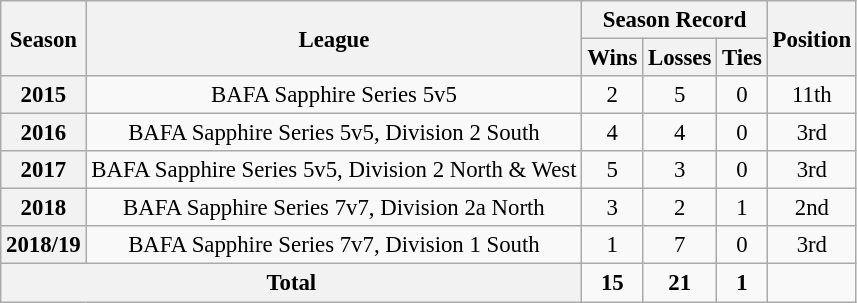<table class="wikitable" style="text-align:center; font-size:95%">
<tr>
<th rowspan="2">Season</th>
<th rowspan="2">League</th>
<th colspan="3">Season Record</th>
<th rowspan="2">Position</th>
</tr>
<tr>
<th>Wins</th>
<th>Losses</th>
<th>Ties</th>
</tr>
<tr>
<th align="center">2015</th>
<td align="center">BAFA Sapphire Series 5v5</td>
<td align="center">2</td>
<td align="center">5</td>
<td align="center">0</td>
<td align="center">11th</td>
</tr>
<tr>
<th align="center">2016</th>
<td align="center">BAFA Sapphire Series 5v5, Division 2 South</td>
<td align="center">4</td>
<td align="center">4</td>
<td align="center">0</td>
<td align="center">3rd</td>
</tr>
<tr>
<th align="center">2017</th>
<td align="center">BAFA Sapphire Series 5v5, Division 2 North & West</td>
<td align="center">5</td>
<td align="center">3</td>
<td align="center">0</td>
<td align="center">3rd</td>
</tr>
<tr>
<th align="center">2018</th>
<td align="center">BAFA Sapphire Series 7v7, Division 2a North</td>
<td align="center">3</td>
<td align="center">2</td>
<td align="center">1</td>
<td align="center">2nd</td>
</tr>
<tr>
<th align="center">2018/19</th>
<td align="center">BAFA Sapphire Series 7v7, Division 1 South</td>
<td align="center">1</td>
<td align="center">7</td>
<td align="center">0</td>
<td align="center">3rd</td>
</tr>
<tr>
<th align="center" rowSpan="4" colSpan="2">Total</th>
<td align="center"><strong>15</strong></td>
<td align="center"><strong>21</strong></td>
<td align="center"><strong>1</strong></td>
</tr>
</table>
